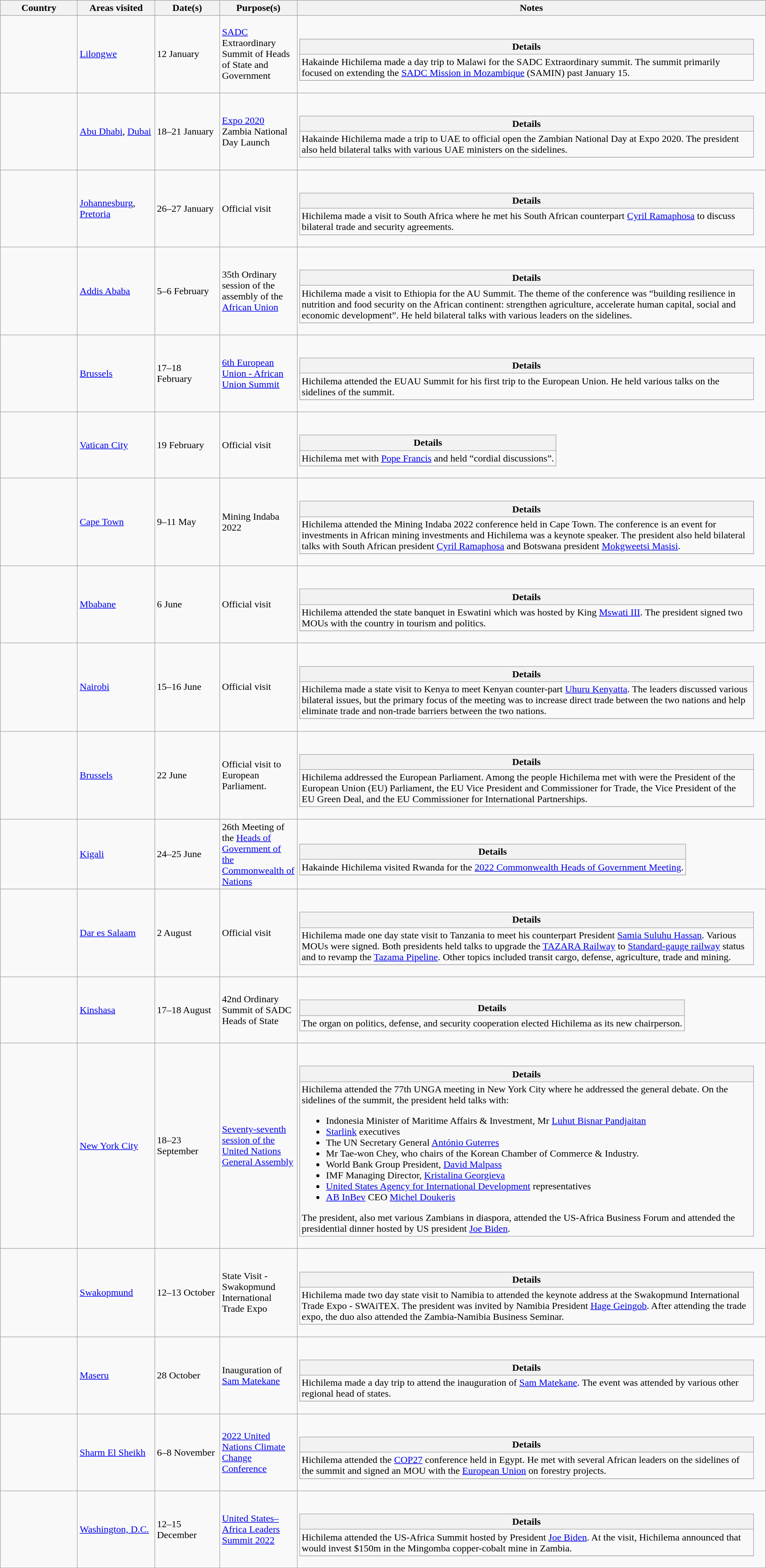<table class="wikitable outercollapse sortable" style="margin: 1em auto 1em auto">
<tr>
<th width="120">Country</th>
<th width="120">Areas visited</th>
<th width="100">Date(s)</th>
<th width="120">Purpose(s)</th>
<th>Notes</th>
</tr>
<tr>
<td></td>
<td><a href='#'>Lilongwe</a></td>
<td>12 January</td>
<td><a href='#'>SADC</a> Extraordinary Summit of Heads of State and Government</td>
<td><br><table class="wikitable collapsible innercollapse">
<tr>
<th>Details</th>
</tr>
<tr>
<td>Hakainde Hichilema made a day trip to Malawi for the SADC Extraordinary summit. The summit primarily focused on extending the <a href='#'>SADC Mission in Mozambique</a> (SAMIN) past January 15.</td>
</tr>
<tr>
</tr>
</table>
</td>
</tr>
<tr>
<td></td>
<td><a href='#'>Abu Dhabi</a>, <a href='#'>Dubai</a></td>
<td>18–21 January</td>
<td><a href='#'>Expo 2020</a> Zambia National Day Launch</td>
<td><br><table class="wikitable collapsible innercollapse">
<tr>
<th>Details</th>
</tr>
<tr>
<td>Hakainde Hichilema made a trip to UAE to official open the Zambian National Day at Expo 2020. The president also held bilateral talks with various UAE ministers on the sidelines.</td>
</tr>
<tr>
</tr>
</table>
</td>
</tr>
<tr>
<td></td>
<td><a href='#'>Johannesburg</a>, <a href='#'>Pretoria</a></td>
<td>26–27 January</td>
<td>Official visit</td>
<td><br><table class="wikitable collapsible innercollapse">
<tr>
<th>Details</th>
</tr>
<tr>
<td>Hichilema made a visit to South Africa where he met his South African counterpart <a href='#'>Cyril Ramaphosa</a> to discuss bilateral trade and security agreements.</td>
</tr>
<tr>
</tr>
</table>
</td>
</tr>
<tr>
<td></td>
<td><a href='#'>Addis Ababa</a></td>
<td>5–6 February</td>
<td>35th Ordinary session of the assembly of the <a href='#'>African Union</a></td>
<td><br><table class="wikitable collapsible innercollapse">
<tr>
<th>Details</th>
</tr>
<tr>
<td>Hichilema made a visit to Ethiopia for the AU Summit. The theme of the conference was “building resilience in nutrition and food security on the African continent: strengthen agriculture, accelerate human capital, social and economic development”. He held bilateral talks with various leaders on the sidelines.</td>
</tr>
<tr>
</tr>
</table>
</td>
</tr>
<tr>
<td></td>
<td><a href='#'>Brussels</a></td>
<td>17–18 February</td>
<td><a href='#'>6th European Union - African Union Summit</a></td>
<td><br><table class="wikitable collapsible innercollapse">
<tr>
<th>Details</th>
</tr>
<tr>
<td>Hichilema attended the EUAU Summit for his first trip to the European Union. He held various talks on the sidelines of the summit.</td>
</tr>
<tr>
</tr>
</table>
</td>
</tr>
<tr>
<td></td>
<td><a href='#'>Vatican City</a></td>
<td>19 February</td>
<td>Official visit</td>
<td><br><table class="wikitable collapsible innercollapse">
<tr>
<th>Details</th>
</tr>
<tr>
<td>Hichilema met with <a href='#'>Pope Francis</a> and held “cordial discussions”.</td>
</tr>
<tr>
</tr>
</table>
</td>
</tr>
<tr>
<td></td>
<td><a href='#'>Cape Town</a></td>
<td>9–11 May</td>
<td>Mining Indaba 2022</td>
<td><br><table class="wikitable collapsible innercollapse">
<tr>
<th>Details</th>
</tr>
<tr>
<td>Hichilema attended the Mining Indaba 2022 conference held in Cape Town. The conference is an event for investments in African mining investments and Hichilema was a keynote speaker. The president also held bilateral talks with South African president <a href='#'>Cyril Ramaphosa</a> and Botswana president <a href='#'>Mokgweetsi Masisi</a>.</td>
</tr>
<tr>
</tr>
</table>
</td>
</tr>
<tr>
<td></td>
<td><a href='#'>Mbabane</a></td>
<td>6 June</td>
<td>Official visit</td>
<td><br><table class="wikitable collapsible innercollapse">
<tr>
<th>Details</th>
</tr>
<tr>
<td>Hichilema attended the state banquet in Eswatini which was hosted by King <a href='#'>Mswati III</a>. The president signed two MOUs with the country in tourism and politics.</td>
</tr>
<tr>
</tr>
</table>
</td>
</tr>
<tr>
<td></td>
<td><a href='#'>Nairobi</a></td>
<td>15–16 June</td>
<td>Official visit</td>
<td><br><table class="wikitable collapsible innercollapse">
<tr>
<th>Details</th>
</tr>
<tr>
<td>Hichilema made a state visit to Kenya to meet Kenyan counter-part <a href='#'>Uhuru Kenyatta</a>. The leaders discussed various bilateral issues, but the primary focus of the meeting was to increase direct trade between the two nations and help eliminate trade and non-trade barriers between the two nations.</td>
</tr>
<tr>
</tr>
</table>
</td>
</tr>
<tr>
<td></td>
<td><a href='#'>Brussels</a></td>
<td>22 June</td>
<td>Official visit to European Parliament.</td>
<td><br><table class="wikitable collapsible innercollapse">
<tr>
<th>Details</th>
</tr>
<tr>
<td>Hichilema addressed the European Parliament. Among the people Hichilema met with were the President of the European Union (EU) Parliament, the EU Vice President and Commissioner for Trade, the Vice President of the EU Green Deal, and the EU Commissioner for International Partnerships.</td>
</tr>
<tr>
</tr>
</table>
</td>
</tr>
<tr>
<td></td>
<td><a href='#'>Kigali</a></td>
<td>24–25 June</td>
<td>26th Meeting of the <a href='#'>Heads of Government of the Commonwealth of Nations</a></td>
<td><br><table class="wikitable collapsible innercollapse">
<tr>
<th>Details</th>
</tr>
<tr>
<td>Hakainde Hichilema visited Rwanda for the <a href='#'>2022 Commonwealth Heads of Government Meeting</a>.</td>
</tr>
<tr>
</tr>
</table>
</td>
</tr>
<tr>
<td></td>
<td><a href='#'>Dar es Salaam</a></td>
<td>2 August</td>
<td>Official visit</td>
<td><br><table class="wikitable collapsible innercollapse">
<tr>
<th>Details</th>
</tr>
<tr>
<td>Hichilema made one day state visit to Tanzania to meet his counterpart President <a href='#'>Samia Suluhu Hassan</a>. Various MOUs were signed. Both presidents held talks to upgrade the <a href='#'>TAZARA Railway</a> to <a href='#'>Standard-gauge railway</a> status and to revamp the <a href='#'>Tazama Pipeline</a>. Other topics included transit cargo, defense, agriculture, trade and mining.</td>
</tr>
<tr>
</tr>
</table>
</td>
</tr>
<tr>
<td></td>
<td><a href='#'>Kinshasa</a></td>
<td>17–18 August</td>
<td>42nd Ordinary Summit of SADC Heads of State</td>
<td><br><table class="wikitable collapsible innercollapse">
<tr>
<th>Details</th>
</tr>
<tr>
<td>The organ on politics, defense, and security cooperation elected Hichilema as its new chairperson.</td>
</tr>
</table>
</td>
</tr>
<tr>
<td></td>
<td><a href='#'>New York City</a></td>
<td>18–23 September</td>
<td><a href='#'>Seventy-seventh session of the United Nations General Assembly</a></td>
<td><br><table class="wikitable collapsible innercollapse">
<tr>
<th>Details</th>
</tr>
<tr>
<td>Hichilema attended the 77th UNGA meeting in New York City where he addressed the general debate. On the sidelines of the summit, the president held talks with:<br><ul><li>Indonesia Minister of Maritime Affairs & Investment, Mr <a href='#'>Luhut Bisnar Pandjaitan</a></li><li><a href='#'>Starlink</a> executives</li><li>The UN Secretary General <a href='#'>António Guterres</a></li><li>Mr Tae-won Chey, who chairs of the Korean Chamber of Commerce & Industry.</li><li>World Bank Group President,  <a href='#'>David Malpass</a></li><li>IMF Managing Director, <a href='#'>Kristalina Georgieva</a></li><li><a href='#'>United States Agency for International Development</a> representatives</li><li><a href='#'>AB InBev</a> CEO <a href='#'>Michel Doukeris</a></li></ul>The president, also met various Zambians in diaspora, attended the US-Africa Business Forum and attended the presidential dinner hosted by US president <a href='#'>Joe Biden</a>.</td>
</tr>
</table>
</td>
</tr>
<tr>
<td></td>
<td><a href='#'>Swakopmund</a></td>
<td>12–13 October</td>
<td>State Visit - Swakopmund International Trade Expo</td>
<td><br><table class="wikitable collapsible innercollapse">
<tr>
<th>Details</th>
</tr>
<tr>
<td>Hichilema made two day state visit to Namibia to attended the keynote address at the Swakopmund International Trade Expo - SWAiTEX. The president was invited by Namibia President <a href='#'>Hage Geingob</a>. After attending the trade expo, the duo also attended the Zambia-Namibia Business Seminar.</td>
</tr>
<tr>
</tr>
</table>
</td>
</tr>
<tr>
<td></td>
<td><a href='#'>Maseru</a></td>
<td>28 October</td>
<td>Inauguration of <a href='#'>Sam Matekane</a></td>
<td><br><table class="wikitable collapsible innercollapse">
<tr>
<th>Details</th>
</tr>
<tr>
<td>Hichilema made a day trip to attend the inauguration of <a href='#'>Sam Matekane</a>. The event was attended by various other regional head of states.</td>
</tr>
<tr>
</tr>
</table>
</td>
</tr>
<tr>
<td></td>
<td><a href='#'>Sharm El Sheikh</a></td>
<td>6–8 November</td>
<td><a href='#'>2022 United Nations Climate Change Conference</a></td>
<td><br><table class="wikitable collapsible innercollapse">
<tr>
<th>Details</th>
</tr>
<tr>
<td>Hichilema attended the <a href='#'>COP27</a> conference held in Egypt. He met with several African leaders on the sidelines of the summit and signed an MOU with the <a href='#'>European Union</a> on forestry projects.</td>
</tr>
<tr>
</tr>
</table>
</td>
</tr>
<tr>
<td></td>
<td><a href='#'>Washington, D.C.</a></td>
<td>12–15 December</td>
<td><a href='#'>United States–Africa Leaders Summit 2022</a></td>
<td><br><table class="wikitable collapsible innercollapse">
<tr>
<th>Details</th>
</tr>
<tr>
<td>Hichilema attended the US-Africa Summit hosted by President <a href='#'>Joe Biden</a>. At the visit, Hichilema announced that would invest $150m in the Mingomba copper-cobalt mine in Zambia.</td>
</tr>
<tr>
</tr>
</table>
</td>
</tr>
</table>
